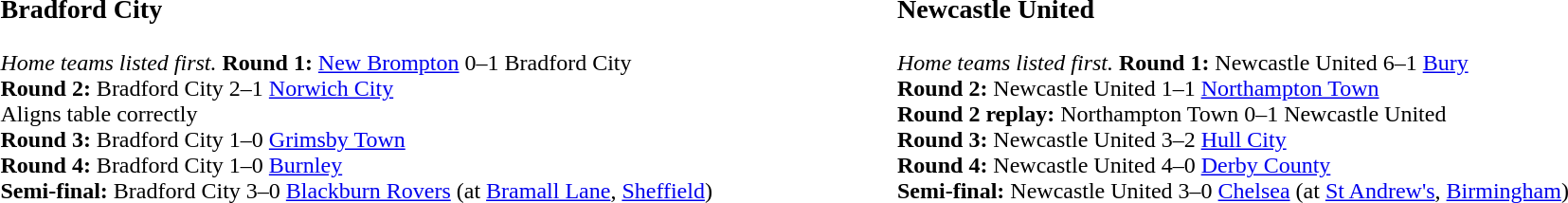<table width=100%>
<tr>
<td width=50% valign=top><br><h3>Bradford City</h3><em>Home teams listed first.</em>
<strong>Round 1:</strong> <a href='#'>New Brompton</a> 0–1 Bradford City<br><strong>Round 2:</strong> Bradford City 2–1 <a href='#'>Norwich City</a><br><span>Aligns table correctly</span><br><strong>Round 3:</strong> Bradford City 1–0 <a href='#'>Grimsby Town</a><br><strong>Round 4:</strong> Bradford City 1–0 <a href='#'>Burnley</a><br><strong>Semi-final:</strong> Bradford City 3–0 <a href='#'>Blackburn Rovers</a> (at <a href='#'>Bramall Lane</a>, <a href='#'>Sheffield</a>)</td>
<td width=50% valign=top><br><h3>Newcastle United</h3><em>Home teams listed first.</em>
<strong>Round 1:</strong> Newcastle United 6–1 <a href='#'>Bury</a><br><strong>Round 2:</strong> Newcastle United 1–1 <a href='#'>Northampton Town</a><br><strong>Round 2 replay:</strong> Northampton Town 0–1 Newcastle United<br><strong>Round 3:</strong> Newcastle United 3–2 <a href='#'>Hull City</a><br><strong>Round 4:</strong> Newcastle United 4–0 <a href='#'>Derby County</a><br><strong>Semi-final:</strong> Newcastle United 3–0 <a href='#'>Chelsea</a> (at <a href='#'>St Andrew's</a>, <a href='#'>Birmingham</a>)</td>
</tr>
</table>
